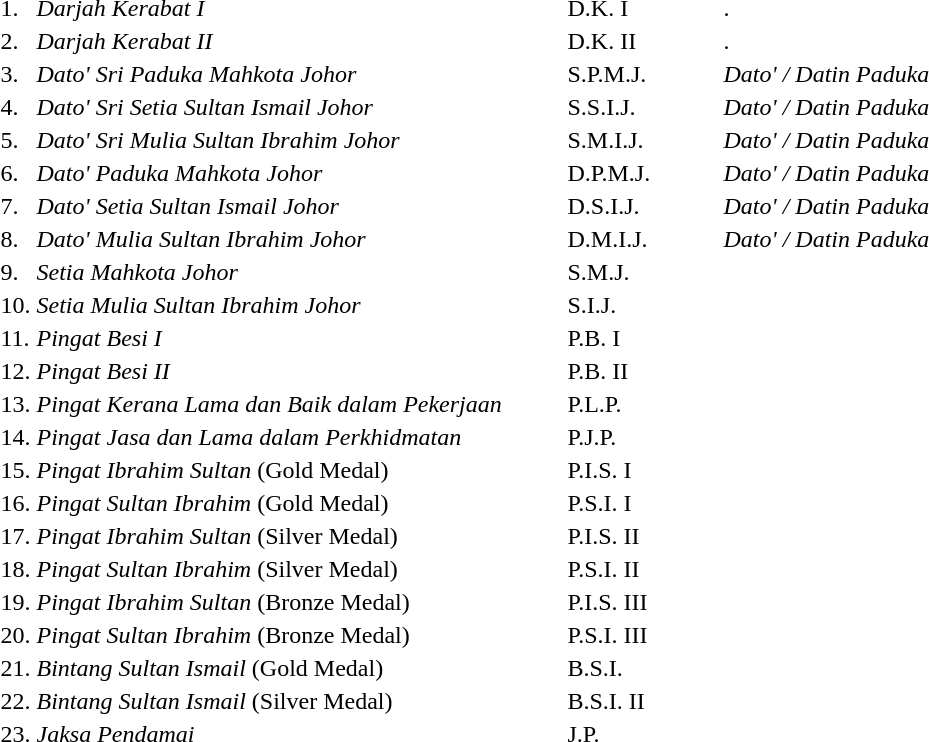<table>
<tr>
<td>1.</td>
<td width=350px><em>Darjah Kerabat I</em></td>
<td width=100px>D.K. I</td>
<td>.</td>
</tr>
<tr>
<td>2.</td>
<td><em>Darjah Kerabat II</em></td>
<td width=100px>D.K. II</td>
<td>.</td>
</tr>
<tr>
<td>3.</td>
<td><em>Dato' Sri Paduka Mahkota Johor</em></td>
<td>S.P.M.J.</td>
<td><em>Dato' / Datin Paduka</em></td>
</tr>
<tr>
<td>4.</td>
<td><em>Dato' Sri Setia Sultan Ismail Johor</em></td>
<td>S.S.I.J.</td>
<td><em>Dato' / Datin Paduka</em></td>
</tr>
<tr>
<td>5.</td>
<td><em>Dato' Sri Mulia Sultan Ibrahim Johor</em></td>
<td>S.M.I.J.</td>
<td><em>Dato' / Datin Paduka</em></td>
</tr>
<tr>
<td>6.</td>
<td><em>Dato' Paduka Mahkota Johor</em></td>
<td>D.P.M.J.</td>
<td><em>Dato' / Datin Paduka</em></td>
</tr>
<tr>
<td>7.</td>
<td><em>Dato' Setia Sultan Ismail Johor</em></td>
<td>D.S.I.J.</td>
<td><em>Dato' / Datin Paduka</em></td>
</tr>
<tr>
<td>8.</td>
<td><em>Dato' Mulia Sultan Ibrahim Johor</em></td>
<td>D.M.I.J.</td>
<td><em>Dato' / Datin Paduka</em></td>
</tr>
<tr>
<td>9.</td>
<td><em>Setia Mahkota Johor</em></td>
<td>S.M.J.</td>
<td></td>
</tr>
<tr>
<td>10.</td>
<td><em>Setia Mulia Sultan Ibrahim Johor</em></td>
<td>S.I.J.</td>
<td></td>
</tr>
<tr>
<td>11.</td>
<td><em>Pingat Besi I</em></td>
<td>P.B. I</td>
<td></td>
</tr>
<tr>
<td>12.</td>
<td><em>Pingat Besi II</em></td>
<td>P.B. II</td>
<td></td>
</tr>
<tr>
<td>13.</td>
<td><em>Pingat Kerana Lama dan Baik dalam Pekerjaan</em></td>
<td>P.L.P.</td>
<td></td>
</tr>
<tr>
<td>14.</td>
<td><em>Pingat Jasa dan Lama dalam Perkhidmatan</em></td>
<td>P.J.P.</td>
<td></td>
</tr>
<tr>
<td>15.</td>
<td><em>Pingat Ibrahim Sultan</em> (Gold Medal)</td>
<td>P.I.S. I</td>
<td></td>
</tr>
<tr>
<td>16.</td>
<td><em>Pingat Sultan Ibrahim</em> (Gold Medal)</td>
<td>P.S.I. I</td>
<td></td>
</tr>
<tr>
<td>17.</td>
<td><em>Pingat Ibrahim Sultan</em> (Silver Medal)</td>
<td>P.I.S. II</td>
<td></td>
</tr>
<tr>
<td>18.</td>
<td><em>Pingat Sultan Ibrahim</em> (Silver Medal)</td>
<td>P.S.I. II</td>
<td></td>
</tr>
<tr>
<td>19.</td>
<td><em>Pingat Ibrahim Sultan</em> (Bronze Medal)</td>
<td>P.I.S. III</td>
<td></td>
</tr>
<tr>
<td>20.</td>
<td><em>Pingat Sultan Ibrahim</em> (Bronze Medal)</td>
<td>P.S.I. III</td>
<td></td>
</tr>
<tr>
<td>21.</td>
<td><em>Bintang Sultan Ismail</em> (Gold Medal)</td>
<td>B.S.I.</td>
<td></td>
</tr>
<tr>
<td>22.</td>
<td><em>Bintang Sultan Ismail</em> (Silver Medal)</td>
<td>B.S.I. II</td>
<td></td>
</tr>
<tr>
<td>23.</td>
<td><em>Jaksa Pendamai</em></td>
<td>J.P.</td>
<td></td>
</tr>
</table>
